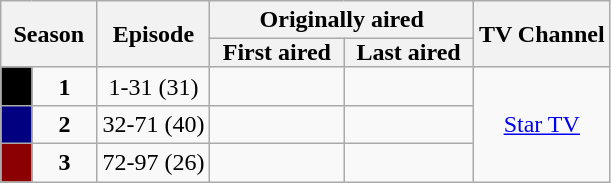<table class="wikitable" style="text-align: center;">
<tr>
<th colspan="2" rowspan="2" style="padding: 0 8px;">Season</th>
<th rowspan="2" style="padding: 0 8px;">Episode</th>
<th colspan="2">Originally aired</th>
<th rowspan="2">TV Channel</th>
</tr>
<tr>
<th style="padding: 0 8px;">First aired</th>
<th style="padding: 0 8px;">Last aired</th>
</tr>
<tr>
<td style="background:#000000"></td>
<td><strong>1</strong></td>
<td>1-31 (31)</td>
<td></td>
<td></td>
<td rowspan="3"><a href='#'>Star TV</a></td>
</tr>
<tr>
<td style="background:#000080"></td>
<td><strong>2</strong></td>
<td>32-71 (40)</td>
<td></td>
<td></td>
</tr>
<tr>
<td style="background:#8B0000"></td>
<td><strong>3</strong></td>
<td>72-97 (26)</td>
<td></td>
<td></td>
</tr>
</table>
